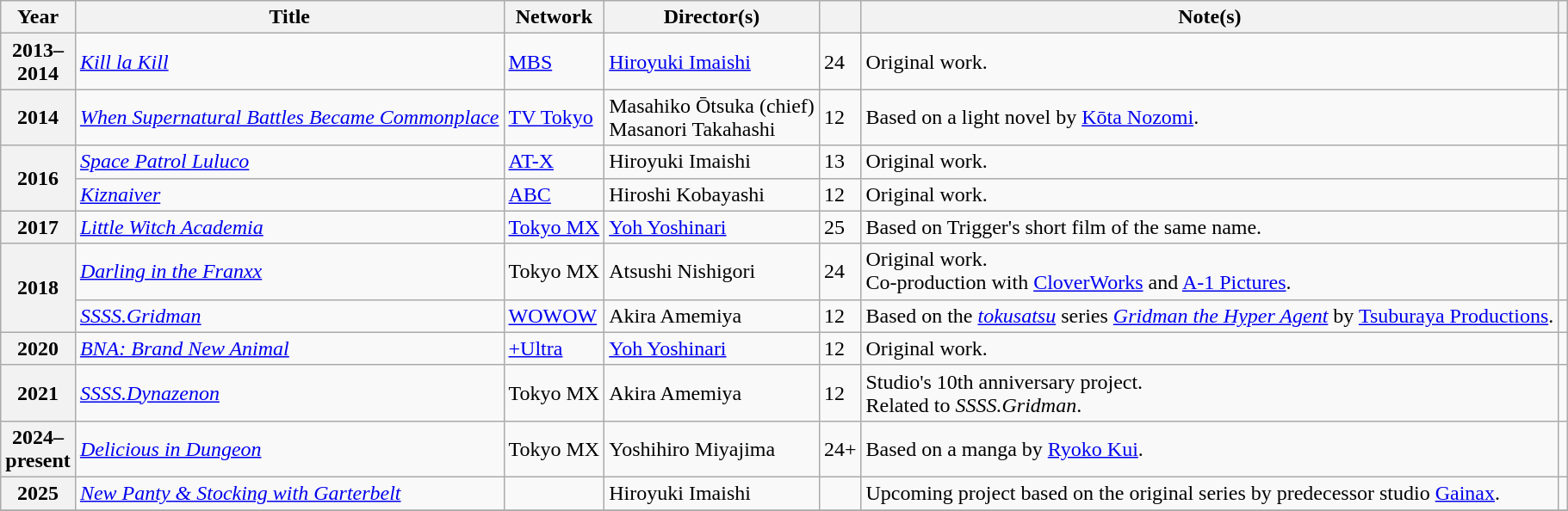<table class="wikitable sortable plainrowheaders">
<tr>
<th scope="col" class="unsortable" width=10>Year</th>
<th scope="col">Title</th>
<th scope="col">Network</th>
<th scope="col">Director(s)</th>
<th scope="col"></th>
<th scope="col" class="unsortable">Note(s)</th>
<th scope="col" class="unsortable"></th>
</tr>
<tr>
<th scope="row">2013–2014</th>
<td><em><a href='#'>Kill la Kill</a></em></td>
<td><a href='#'>MBS</a></td>
<td><a href='#'>Hiroyuki Imaishi</a></td>
<td>24<br></td>
<td style="text-align: left">Original work.</td>
<td></td>
</tr>
<tr>
<th scope="row">2014</th>
<td><em><a href='#'>When Supernatural Battles Became Commonplace</a></em></td>
<td><a href='#'>TV Tokyo</a></td>
<td>Masahiko Ōtsuka (chief)<br>Masanori Takahashi</td>
<td>12</td>
<td style="text-align: left">Based on a light novel by <a href='#'>Kōta Nozomi</a>.</td>
<td></td>
</tr>
<tr>
<th scope="row" rowspan="2">2016</th>
<td><em><a href='#'>Space Patrol Luluco</a></em></td>
<td><a href='#'>AT-X</a></td>
<td>Hiroyuki Imaishi</td>
<td>13</td>
<td style="text-align: left">Original work.</td>
<td></td>
</tr>
<tr>
<td><em><a href='#'>Kiznaiver</a></em></td>
<td><a href='#'>ABC</a></td>
<td>Hiroshi Kobayashi</td>
<td>12</td>
<td style="text-align: left">Original work.</td>
<td></td>
</tr>
<tr>
<th scope="row">2017</th>
<td><em><a href='#'>Little Witch Academia</a></em></td>
<td><a href='#'>Tokyo MX</a></td>
<td><a href='#'>Yoh Yoshinari</a></td>
<td>25</td>
<td style="text-align: left">Based on Trigger's short film of the same name.</td>
<td></td>
</tr>
<tr>
<th scope="row" rowspan="2">2018</th>
<td><em><a href='#'>Darling in the Franxx</a></em></td>
<td>Tokyo MX</td>
<td>Atsushi Nishigori</td>
<td>24</td>
<td style="text-align: left">Original work. <br>Co-production with <a href='#'>CloverWorks</a> and <a href='#'>A-1 Pictures</a>.</td>
<td></td>
</tr>
<tr>
<td><em><a href='#'>SSSS.Gridman</a></em></td>
<td><a href='#'>WOWOW</a></td>
<td>Akira Amemiya</td>
<td>12</td>
<td style="text-align: left">Based on the <em><a href='#'>tokusatsu</a></em> series <em><a href='#'>Gridman the Hyper Agent</a></em> by <a href='#'>Tsuburaya Productions</a>.</td>
<td></td>
</tr>
<tr>
<th scope="row">2020</th>
<td><em><a href='#'>BNA: Brand New Animal</a></em></td>
<td><a href='#'>+Ultra</a></td>
<td><a href='#'>Yoh Yoshinari</a></td>
<td>12</td>
<td style="text-align: left">Original work.</td>
<td></td>
</tr>
<tr>
<th scope="row">2021</th>
<td><em><a href='#'>SSSS.Dynazenon</a></em></td>
<td>Tokyo MX</td>
<td>Akira Amemiya</td>
<td>12</td>
<td style="text-align: left">Studio's 10th anniversary project. <br>Related to <em>SSSS.Gridman</em>.</td>
<td></td>
</tr>
<tr>
<th scope="row">2024–present</th>
<td><em><a href='#'>Delicious in Dungeon</a></em></td>
<td>Tokyo MX</td>
<td>Yoshihiro Miyajima</td>
<td>24+</td>
<td style="text-align: left">Based on a manga by <a href='#'>Ryoko Kui</a>.</td>
<td><br></td>
</tr>
<tr>
<th scope="row">2025</th>
<td><em><a href='#'>New Panty & Stocking with Garterbelt</a></em></td>
<td></td>
<td>Hiroyuki Imaishi</td>
<td></td>
<td style="text-align: left">Upcoming project based on the original series by predecessor studio <a href='#'>Gainax</a>.</td>
<td></td>
</tr>
<tr>
</tr>
</table>
